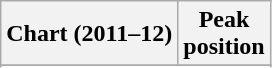<table class="wikitable sortable plainrowheaders" style="text-align:center">
<tr>
<th scope="col">Chart (2011–12)</th>
<th scope="col">Peak<br> position</th>
</tr>
<tr>
</tr>
<tr>
</tr>
<tr>
</tr>
</table>
